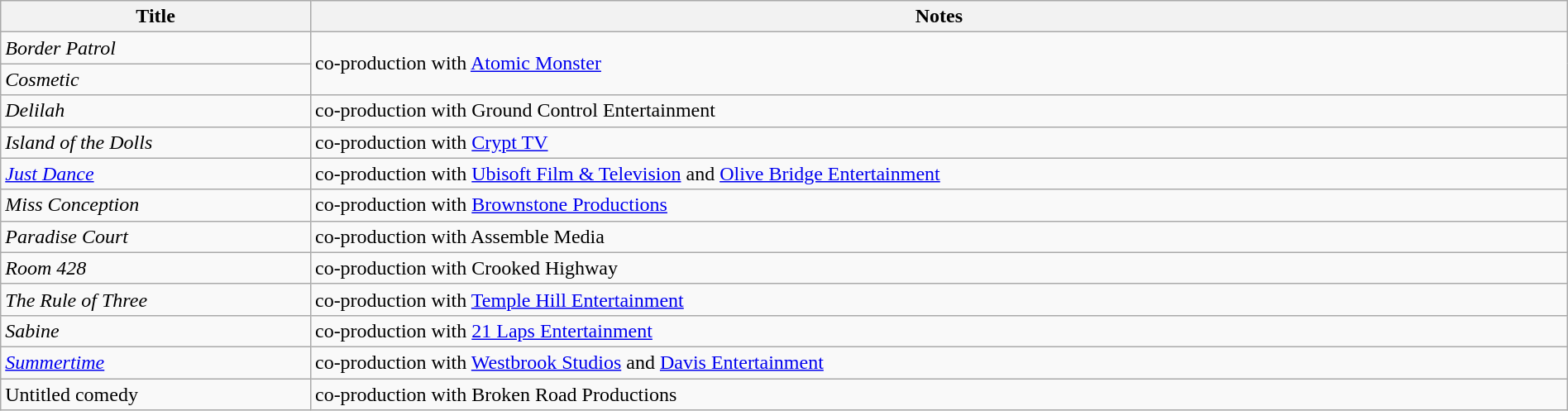<table class="wikitable sortable" style="width:100%;">
<tr>
<th>Title</th>
<th>Notes</th>
</tr>
<tr>
<td><em>Border Patrol</em></td>
<td rowspan="2">co-production with <a href='#'>Atomic Monster</a></td>
</tr>
<tr>
<td><em>Cosmetic</em></td>
</tr>
<tr>
<td><em>Delilah</em></td>
<td>co-production with Ground Control Entertainment</td>
</tr>
<tr>
<td><em>Island of the Dolls</em></td>
<td>co-production with <a href='#'>Crypt TV</a></td>
</tr>
<tr>
<td><em><a href='#'>Just Dance</a></em></td>
<td>co-production with <a href='#'>Ubisoft Film & Television</a> and <a href='#'>Olive Bridge Entertainment</a></td>
</tr>
<tr>
<td><em>Miss Conception</em></td>
<td>co-production with <a href='#'>Brownstone Productions</a></td>
</tr>
<tr>
<td><em>Paradise Court</em></td>
<td>co-production with Assemble Media</td>
</tr>
<tr>
<td><em>Room 428</em></td>
<td>co-production with Crooked Highway</td>
</tr>
<tr>
<td><em>The Rule of Three</em></td>
<td>co-production with <a href='#'>Temple Hill Entertainment</a></td>
</tr>
<tr>
<td><em>Sabine</em></td>
<td>co-production with <a href='#'>21 Laps Entertainment</a></td>
</tr>
<tr>
<td><em><a href='#'>Summertime</a></em></td>
<td>co-production with <a href='#'>Westbrook Studios</a> and <a href='#'>Davis Entertainment</a></td>
</tr>
<tr>
<td>Untitled comedy</td>
<td>co-production with Broken Road Productions</td>
</tr>
</table>
